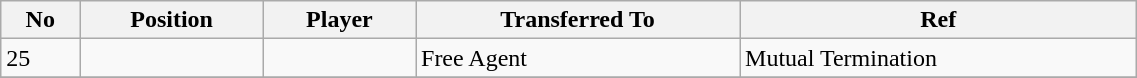<table class="wikitable sortable" style="width:60%; text-align:center; font-size:100%; text-align:left;">
<tr>
<th><strong>No</strong></th>
<th><strong>Position</strong></th>
<th><strong>Player</strong></th>
<th><strong>Transferred To</strong></th>
<th><strong>Ref</strong></th>
</tr>
<tr>
<td>25</td>
<td></td>
<td></td>
<td>Free Agent</td>
<td>Mutual Termination </td>
</tr>
<tr>
</tr>
</table>
